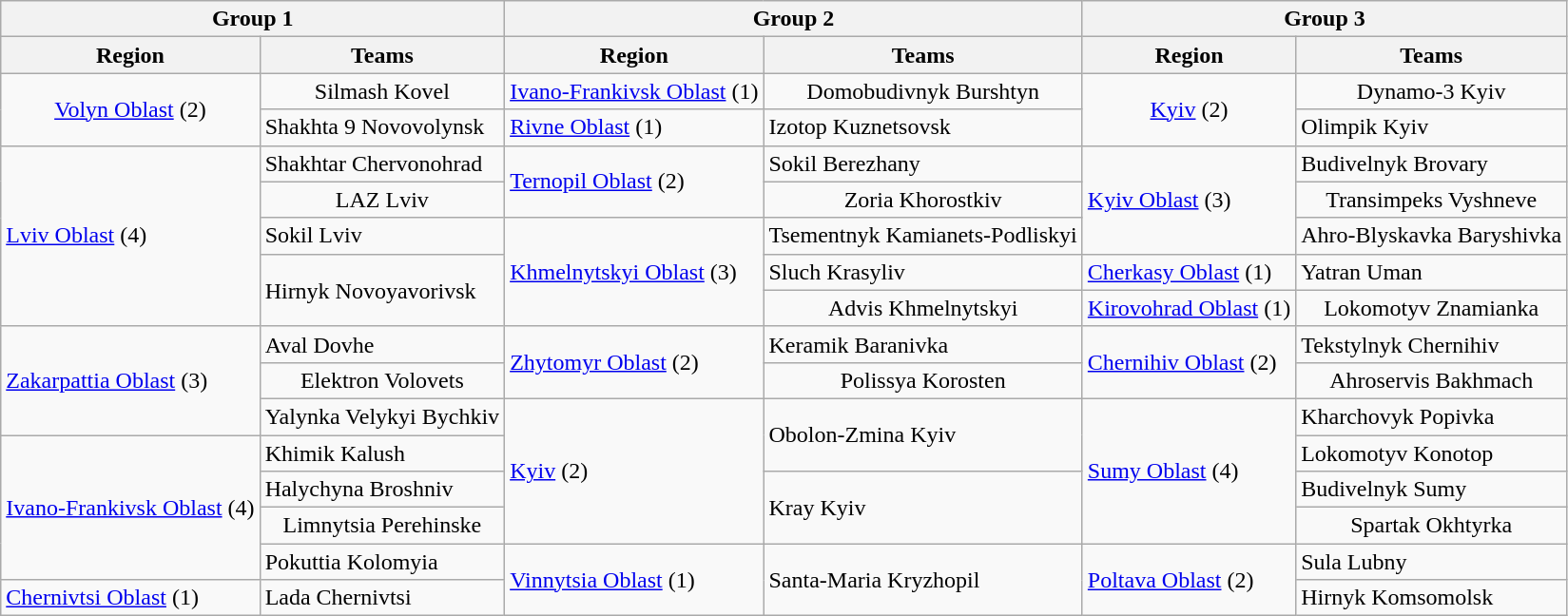<table class="wikitable">
<tr>
<th colspan=2>Group 1</th>
<th colspan=2>Group 2</th>
<th colspan=2>Group 3</th>
</tr>
<tr>
<th>Region</th>
<th>Teams</th>
<th>Region</th>
<th>Teams</th>
<th>Region</th>
<th>Teams</th>
</tr>
<tr align="center">
<td rowspan=2><a href='#'>Volyn Oblast</a> (2)</td>
<td>Silmash Kovel</td>
<td><a href='#'>Ivano-Frankivsk Oblast</a> (1)</td>
<td>Domobudivnyk Burshtyn</td>
<td rowspan=2><a href='#'>Kyiv</a> (2)</td>
<td>Dynamo-3 Kyiv</td>
</tr>
<tr>
<td>Shakhta 9 Novovolynsk</td>
<td><a href='#'>Rivne Oblast</a> (1)</td>
<td>Izotop Kuznetsovsk</td>
<td>Olimpik Kyiv</td>
</tr>
<tr>
<td rowspan=5><a href='#'>Lviv Oblast</a> (4)</td>
<td>Shakhtar Chervonohrad</td>
<td rowspan=2><a href='#'>Ternopil Oblast</a> (2)</td>
<td>Sokil Berezhany</td>
<td rowspan=3><a href='#'>Kyiv Oblast</a> (3)</td>
<td>Budivelnyk Brovary</td>
</tr>
<tr align="center">
<td>LAZ Lviv</td>
<td>Zoria Khorostkiv</td>
<td>Transimpeks Vyshneve</td>
</tr>
<tr>
<td>Sokil Lviv</td>
<td rowspan=3><a href='#'>Khmelnytskyi Oblast</a> (3)</td>
<td>Tsementnyk Kamianets-Podliskyi</td>
<td>Ahro-Blyskavka Baryshivka</td>
</tr>
<tr>
<td rowspan=2>Hirnyk Novoyavorivsk</td>
<td>Sluch Krasyliv</td>
<td><a href='#'>Cherkasy Oblast</a> (1)</td>
<td>Yatran Uman</td>
</tr>
<tr align="center">
<td>Advis Khmelnytskyi</td>
<td><a href='#'>Kirovohrad Oblast</a> (1)</td>
<td>Lokomotyv Znamianka</td>
</tr>
<tr>
<td rowspan=3><a href='#'>Zakarpattia Oblast</a> (3)</td>
<td>Aval Dovhe</td>
<td rowspan=2><a href='#'>Zhytomyr Oblast</a> (2)</td>
<td>Keramik Baranivka</td>
<td rowspan=2><a href='#'>Chernihiv Oblast</a> (2)</td>
<td>Tekstylnyk Chernihiv</td>
</tr>
<tr align="center">
<td>Elektron Volovets</td>
<td>Polissya Korosten</td>
<td>Ahroservis Bakhmach</td>
</tr>
<tr>
<td>Yalynka Velykyi Bychkiv</td>
<td rowspan=4><a href='#'>Kyiv</a> (2)</td>
<td rowspan=2>Obolon-Zmina Kyiv</td>
<td rowspan=4><a href='#'>Sumy Oblast</a> (4)</td>
<td>Kharchovyk Popivka</td>
</tr>
<tr>
<td rowspan=4><a href='#'>Ivano-Frankivsk Oblast</a> (4)</td>
<td>Khimik Kalush</td>
<td>Lokomotyv Konotop</td>
</tr>
<tr>
<td>Halychyna Broshniv</td>
<td rowspan=2>Kray Kyiv</td>
<td>Budivelnyk Sumy</td>
</tr>
<tr align="center">
<td>Limnytsia Perehinske</td>
<td>Spartak Okhtyrka</td>
</tr>
<tr>
<td>Pokuttia Kolomyia</td>
<td rowspan=2><a href='#'>Vinnytsia Oblast</a> (1)</td>
<td rowspan=2>Santa-Maria Kryzhopil</td>
<td rowspan=2><a href='#'>Poltava Oblast</a> (2)</td>
<td>Sula Lubny</td>
</tr>
<tr>
<td><a href='#'>Chernivtsi Oblast</a> (1)</td>
<td>Lada Chernivtsi</td>
<td>Hirnyk Komsomolsk</td>
</tr>
</table>
